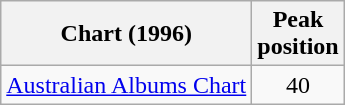<table class="wikitable">
<tr>
<th>Chart (1996)</th>
<th>Peak<br>position</th>
</tr>
<tr>
<td><a href='#'>Australian Albums Chart</a></td>
<td align="center">40</td>
</tr>
</table>
